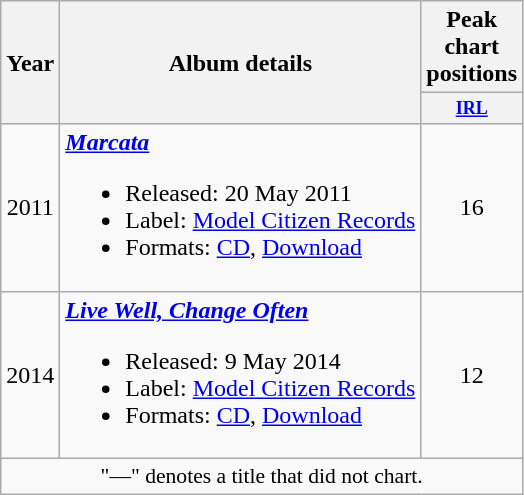<table class="wikitable" style=text-align:center;>
<tr>
<th rowspan="2">Year</th>
<th rowspan="2">Album details</th>
<th colspan="1">Peak chart positions</th>
</tr>
<tr>
<th style="width:4em;font-size:75%"><a href='#'>IRL</a><br></th>
</tr>
<tr>
<td>2011</td>
<td align="left"><strong><em><a href='#'>Marcata</a></em></strong><br><ul><li>Released: 20 May 2011</li><li>Label: <a href='#'>Model Citizen Records</a></li><li>Formats: <a href='#'>CD</a>, <a href='#'>Download</a></li></ul></td>
<td>16</td>
</tr>
<tr>
<td>2014</td>
<td align="left"><strong><em><a href='#'>Live Well, Change Often</a></em></strong><br><ul><li>Released: 9 May 2014</li><li>Label: <a href='#'>Model Citizen Records</a></li><li>Formats: <a href='#'>CD</a>, <a href='#'>Download</a></li></ul></td>
<td>12</td>
</tr>
<tr>
<td colspan="3" style="font-size:90%">"—" denotes a title that did not chart.</td>
</tr>
</table>
